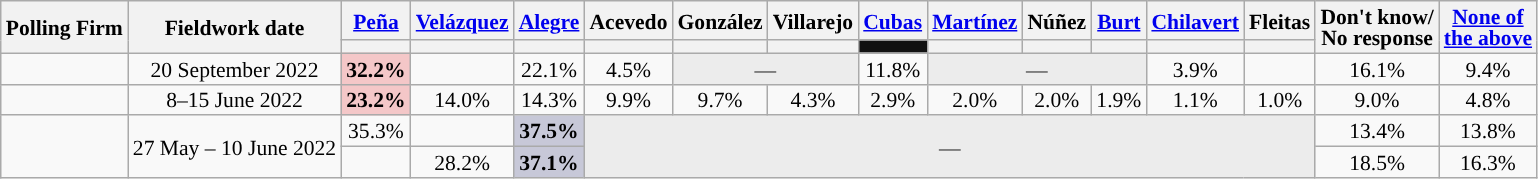<table class="wikitable" style="text-align:center;font-size:90%;line-height:14px;">
<tr>
<th scope="col" rowspan="2">Polling Firm</th>
<th scope="col" rowspan="2">Fieldwork date</th>
<th scope="col"><a href='#'>Peña</a><br></th>
<th scope="col"><a href='#'>Velázquez</a><br></th>
<th scope="col"><a href='#'>Alegre</a><br></th>
<th scope="col">Acevedo<br></th>
<th scope="col">González<br></th>
<th scope="col">Villarejo<br></th>
<th scope="col"><a href='#'>Cubas</a><br></th>
<th scope="col"><a href='#'>Martínez</a><br></th>
<th scope="col">Núñez<br></th>
<th scope="col"><a href='#'>Burt</a><br></th>
<th scope="col"><a href='#'>Chilavert</a><br></th>
<th scope="col">Fleitas<br></th>
<th scope="col" rowspan="2">Don't know/<br>No response</th>
<th scope="col" rowspan="2"><a href='#'>None of<br>the above</a></th>
</tr>
<tr>
<th scope="col" class="unsortable" style="background:"></th>
<th scope="col" class="unsortable" style="background:"></th>
<th scope="col" class="unsortable" style="background:"></th>
<th scope="col" class="unsortable" style="background:"></th>
<th scope="col" class="unsortable" style="background:"></th>
<th scope="col" class="unsortable" style="background:"></th>
<th scope="col" class="unsortable" style="background:#111111;"></th>
<th scope="col" class="unsortable" style="background:"></th>
<th scope="col" class="unsortable" style="background:"></th>
<th scope="col" class="unsortable" style="background:"></th>
<th scope="col" class="unsortable" style="background:"></th>
<th scope="col" class="unsortable" style="background:"></th>
</tr>
<tr>
<td></td>
<td scope="row">20 September 2022</td>
<td style="background:#f4c7c8"><strong>32.2%</strong></td>
<td></td>
<td>22.1%</td>
<td>4.5%</td>
<td colspan="2" data-sort-value="" style="background: #ececec; color: #2C2C2C; vertical-align: middle; text-align: center; " class="table-na">—</td>
<td>11.8%</td>
<td colspan="3" data-sort-value="" style="background: #ececec; color: #2C2C2C; vertical-align: middle; text-align: center; " class="table-na">—</td>
<td>3.9%</td>
<td></td>
<td>16.1%</td>
<td>9.4%</td>
</tr>
<tr>
<td></td>
<td scope="row">8–15 June 2022</td>
<td style="background:#f4c7c8"><strong>23.2%</strong></td>
<td>14.0%</td>
<td>14.3%</td>
<td>9.9%</td>
<td>9.7%</td>
<td>4.3%</td>
<td>2.9%</td>
<td>2.0%</td>
<td>2.0%</td>
<td>1.9%</td>
<td>1.1%</td>
<td>1.0%</td>
<td>9.0%</td>
<td>4.8%</td>
</tr>
<tr>
<td rowspan="2"></td>
<td scope="row" rowspan="2">27 May – 10 June 2022</td>
<td>35.3%</td>
<td></td>
<td style="background:#c7c8d8"><strong>37.5%</strong></td>
<td rowspan="2" colspan="9" data-sort-value="" style="background: #ececec; color: #2C2C2C; vertical-align: middle; text-align: center; " class="table-na">—</td>
<td>13.4%</td>
<td>13.8%</td>
</tr>
<tr>
<td></td>
<td>28.2%</td>
<td style="background:#c7c8d8"><strong>37.1%</strong></td>
<td>18.5%</td>
<td>16.3%</td>
</tr>
</table>
